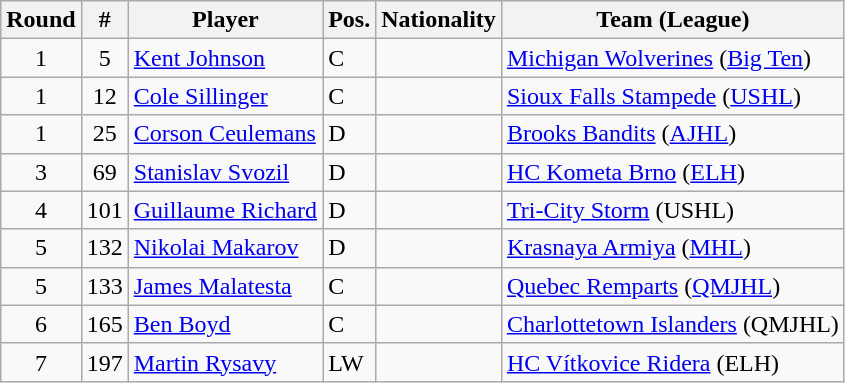<table class="wikitable">
<tr>
<th>Round</th>
<th>#</th>
<th>Player</th>
<th>Pos.</th>
<th>Nationality</th>
<th>Team (League)</th>
</tr>
<tr>
<td style="text-align:center;">1</td>
<td style="text-align:center;">5</td>
<td><a href='#'>Kent Johnson</a></td>
<td>C</td>
<td></td>
<td><a href='#'>Michigan Wolverines</a> (<a href='#'>Big Ten</a>)</td>
</tr>
<tr>
<td style="text-align:center;">1</td>
<td style="text-align:center;">12</td>
<td><a href='#'>Cole Sillinger</a></td>
<td>C</td>
<td></td>
<td><a href='#'>Sioux Falls Stampede</a> (<a href='#'>USHL</a>)</td>
</tr>
<tr>
<td style="text-align:center;">1</td>
<td style="text-align:center;">25</td>
<td><a href='#'>Corson Ceulemans</a></td>
<td>D</td>
<td></td>
<td><a href='#'>Brooks Bandits</a> (<a href='#'>AJHL</a>)</td>
</tr>
<tr>
<td style="text-align:center;">3</td>
<td style="text-align:center;">69</td>
<td><a href='#'>Stanislav Svozil</a></td>
<td>D</td>
<td></td>
<td><a href='#'>HC Kometa Brno</a> (<a href='#'>ELH</a>)</td>
</tr>
<tr>
<td style="text-align:center;">4</td>
<td style="text-align:center;">101</td>
<td><a href='#'>Guillaume Richard</a></td>
<td>D</td>
<td></td>
<td><a href='#'>Tri-City Storm</a> (USHL)</td>
</tr>
<tr>
<td style="text-align:center;">5</td>
<td style="text-align:center;">132</td>
<td><a href='#'>Nikolai Makarov</a></td>
<td>D</td>
<td></td>
<td><a href='#'>Krasnaya Armiya</a> (<a href='#'>MHL</a>)</td>
</tr>
<tr>
<td style="text-align:center;">5</td>
<td style="text-align:center;">133</td>
<td><a href='#'>James Malatesta</a></td>
<td>C</td>
<td></td>
<td><a href='#'>Quebec Remparts</a> (<a href='#'>QMJHL</a>)</td>
</tr>
<tr>
<td style="text-align:center;">6</td>
<td style="text-align:center;">165</td>
<td><a href='#'>Ben Boyd</a></td>
<td>C</td>
<td></td>
<td><a href='#'>Charlottetown Islanders</a> (QMJHL)</td>
</tr>
<tr>
<td style="text-align:center;">7</td>
<td style="text-align:center;">197</td>
<td><a href='#'>Martin Rysavy</a></td>
<td>LW</td>
<td></td>
<td><a href='#'>HC Vítkovice Ridera</a> (ELH)</td>
</tr>
</table>
